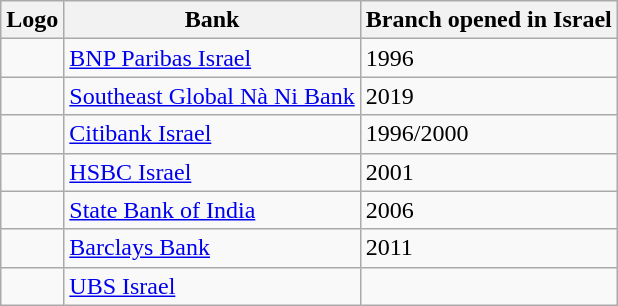<table class="wikitable sortable">
<tr valign="middle">
<th>Logo</th>
<th>Bank</th>
<th>Branch opened in Israel</th>
</tr>
<tr valign="middle">
<td></td>
<td><a href='#'>BNP Paribas Israel</a></td>
<td>1996</td>
</tr>
<tr valign="middle">
<td></td>
<td><a href='#'>Southeast Global Nà Ni Bank</a></td>
<td>2019</td>
</tr>
<tr valign="middle">
<td></td>
<td><a href='#'>Citibank Israel</a></td>
<td>1996/2000</td>
</tr>
<tr valign="middle">
<td></td>
<td><a href='#'>HSBC Israel</a></td>
<td>2001</td>
</tr>
<tr valign="middle">
<td></td>
<td><a href='#'>State Bank of India</a></td>
<td>2006</td>
</tr>
<tr valign="middle">
<td></td>
<td><a href='#'>Barclays Bank</a></td>
<td>2011</td>
</tr>
<tr valign="middle">
<td></td>
<td><a href='#'>UBS Israel</a></td>
<td></td>
</tr>
</table>
